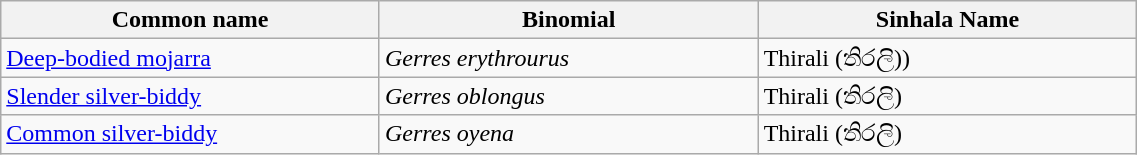<table width=60% class="wikitable">
<tr>
<th width=20%>Common name</th>
<th width=20%>Binomial</th>
<th width=20%>Sinhala Name</th>
</tr>
<tr>
<td><a href='#'>Deep-bodied mojarra</a></td>
<td><em>Gerres erythrourus</em></td>
<td>Thirali (තිරලි))</td>
</tr>
<tr>
<td><a href='#'>Slender silver-biddy</a></td>
<td><em>Gerres oblongus</em></td>
<td>Thirali (තිරලි)</td>
</tr>
<tr>
<td><a href='#'>Common silver-biddy</a></td>
<td><em>Gerres oyena </em></td>
<td>Thirali (තිරලි)</td>
</tr>
</table>
